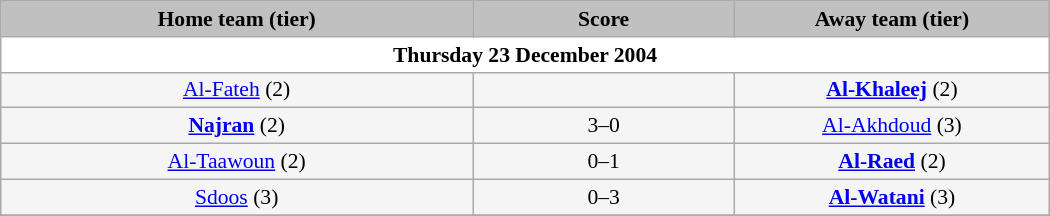<table class="wikitable" style="width: 700px; background:WhiteSmoke; text-align:center; font-size:90%">
<tr>
<td scope="col" style="width: 45%; background:silver;"><strong>Home team (tier)</strong></td>
<td scope="col" style="width: 25%; background:silver;"><strong>Score</strong></td>
<td scope="col" style="width: 45%; background:silver;"><strong>Away team (tier)</strong></td>
</tr>
<tr>
<td colspan="5" style= background:White><strong>Thursday 23 December 2004</strong></td>
</tr>
<tr>
<td><a href='#'>Al-Fateh</a> (2)</td>
<td></td>
<td><strong><a href='#'>Al-Khaleej</a></strong> (2)</td>
</tr>
<tr>
<td><strong><a href='#'>Najran</a></strong> (2)</td>
<td>3–0</td>
<td><a href='#'>Al-Akhdoud</a> (3)</td>
</tr>
<tr>
<td><a href='#'>Al-Taawoun</a> (2)</td>
<td>0–1 </td>
<td><strong><a href='#'>Al-Raed</a></strong> (2)</td>
</tr>
<tr>
<td><a href='#'>Sdoos</a> (3)</td>
<td>0–3</td>
<td><strong><a href='#'>Al-Watani</a></strong> (3)</td>
</tr>
<tr>
</tr>
</table>
